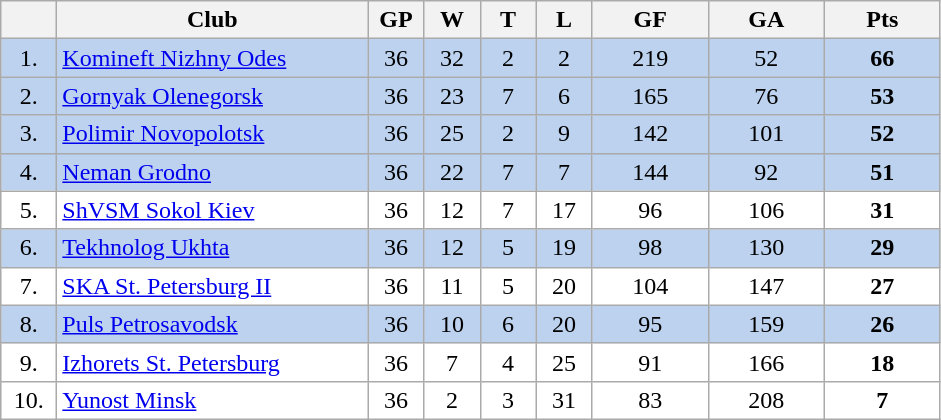<table class="wikitable">
<tr>
<th width="30"></th>
<th width="200">Club</th>
<th width="30">GP</th>
<th width="30">W</th>
<th width="30">T</th>
<th width="30">L</th>
<th width="70">GF</th>
<th width="70">GA</th>
<th width="70">Pts</th>
</tr>
<tr bgcolor="#BCD2EE" align="center">
<td>1.</td>
<td align="left"><a href='#'>Komineft Nizhny Odes</a></td>
<td>36</td>
<td>32</td>
<td>2</td>
<td>2</td>
<td>219</td>
<td>52</td>
<td><strong>66</strong></td>
</tr>
<tr bgcolor="#BCD2EE" align="center">
<td>2.</td>
<td align="left"><a href='#'>Gornyak Olenegorsk</a></td>
<td>36</td>
<td>23</td>
<td>7</td>
<td>6</td>
<td>165</td>
<td>76</td>
<td><strong>53</strong></td>
</tr>
<tr bgcolor="#BCD2EE" align="center">
<td>3.</td>
<td align="left"><a href='#'>Polimir Novopolotsk</a></td>
<td>36</td>
<td>25</td>
<td>2</td>
<td>9</td>
<td>142</td>
<td>101</td>
<td><strong>52</strong></td>
</tr>
<tr bgcolor="#BCD2EE" align="center">
<td>4.</td>
<td align="left"><a href='#'>Neman Grodno</a></td>
<td>36</td>
<td>22</td>
<td>7</td>
<td>7</td>
<td>144</td>
<td>92</td>
<td><strong>51</strong></td>
</tr>
<tr bgcolor="#FFFFFF" align="center">
<td>5.</td>
<td align="left"><a href='#'>ShVSM Sokol Kiev</a></td>
<td>36</td>
<td>12</td>
<td>7</td>
<td>17</td>
<td>96</td>
<td>106</td>
<td><strong>31</strong></td>
</tr>
<tr bgcolor="#BCD2EE" align="center">
<td>6.</td>
<td align="left"><a href='#'>Tekhnolog Ukhta</a></td>
<td>36</td>
<td>12</td>
<td>5</td>
<td>19</td>
<td>98</td>
<td>130</td>
<td><strong>29</strong></td>
</tr>
<tr bgcolor="#FFFFFF" align="center">
<td>7.</td>
<td align="left"><a href='#'>SKA St. Petersburg II</a></td>
<td>36</td>
<td>11</td>
<td>5</td>
<td>20</td>
<td>104</td>
<td>147</td>
<td><strong>27</strong></td>
</tr>
<tr bgcolor="#BCD2EE" align="center">
<td>8.</td>
<td align="left"><a href='#'>Puls Petrosavodsk</a></td>
<td>36</td>
<td>10</td>
<td>6</td>
<td>20</td>
<td>95</td>
<td>159</td>
<td><strong>26</strong></td>
</tr>
<tr bgcolor="#FFFFFF" align="center">
<td>9.</td>
<td align="left"><a href='#'>Izhorets St. Petersburg</a></td>
<td>36</td>
<td>7</td>
<td>4</td>
<td>25</td>
<td>91</td>
<td>166</td>
<td><strong>18</strong></td>
</tr>
<tr bgcolor="#FFFFFF" align="center">
<td>10.</td>
<td align="left"><a href='#'>Yunost Minsk</a></td>
<td>36</td>
<td>2</td>
<td>3</td>
<td>31</td>
<td>83</td>
<td>208</td>
<td><strong>7</strong></td>
</tr>
</table>
